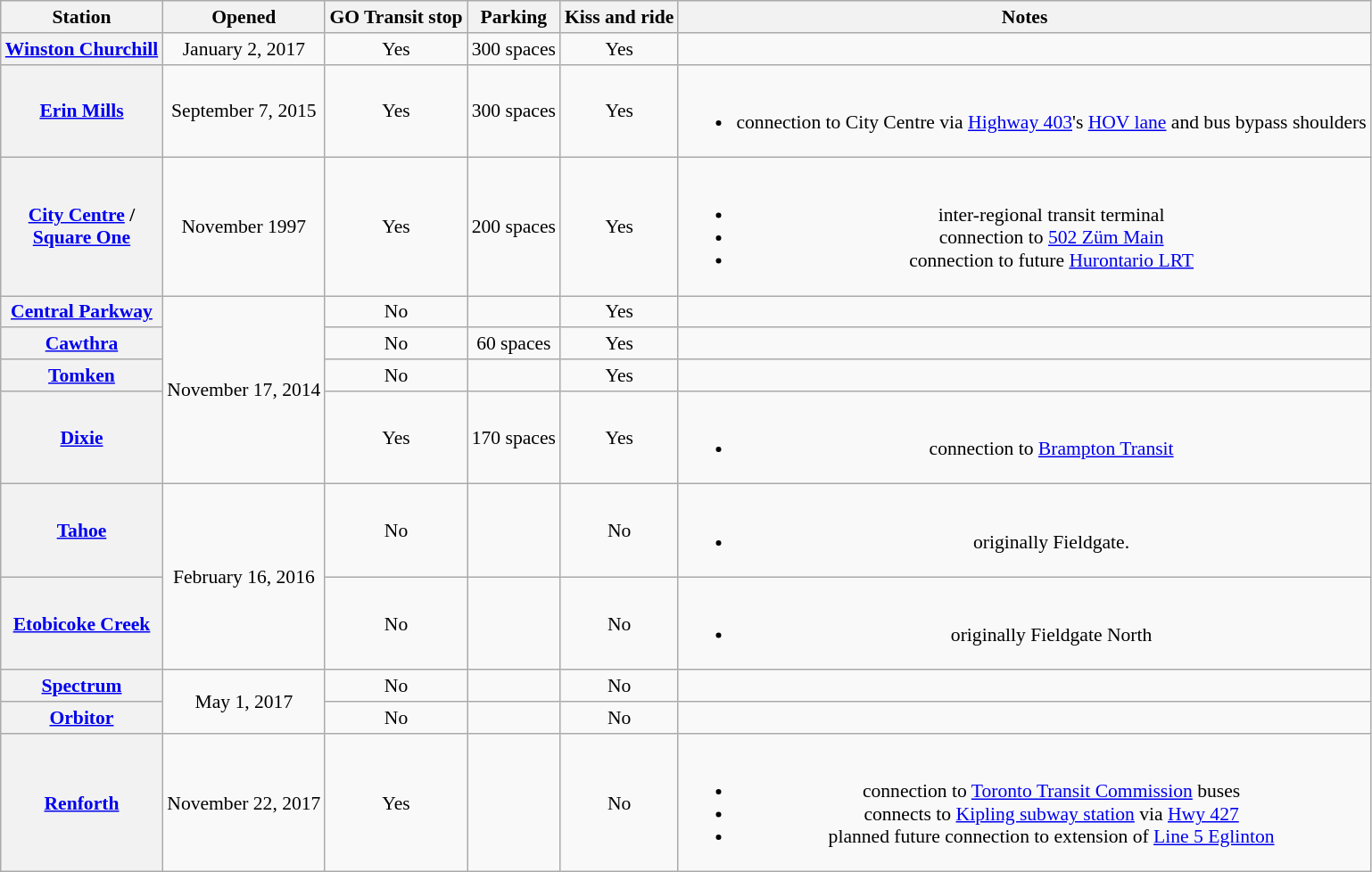<table class="wikitable" style="font-size:90%;border:1px;text-align: center;">
<tr>
<th>Station</th>
<th>Opened</th>
<th>GO Transit stop</th>
<th> Parking</th>
<th> Kiss and ride</th>
<th>Notes</th>
</tr>
<tr>
<th><a href='#'>Winston Churchill</a></th>
<td>January 2, 2017</td>
<td>Yes</td>
<td>300 spaces</td>
<td>Yes</td>
<td></td>
</tr>
<tr>
<th><a href='#'>Erin Mills</a></th>
<td>September 7, 2015</td>
<td>Yes</td>
<td>300 spaces</td>
<td>Yes</td>
<td><br><ul><li>connection to City Centre via <a href='#'>Highway 403</a>'s <a href='#'>HOV lane</a> and bus bypass shoulders</li></ul></td>
</tr>
<tr>
<th><a href='#'>City Centre</a> /<br><a href='#'>Square One</a></th>
<td>November 1997</td>
<td>Yes</td>
<td>200 spaces</td>
<td>Yes</td>
<td><br><ul><li>inter-regional transit terminal</li><li>connection to <a href='#'>502 Züm Main</a></li><li>connection to future <a href='#'>Hurontario LRT</a></li></ul></td>
</tr>
<tr>
<th><a href='#'>Central Parkway</a></th>
<td rowspan="4">November 17, 2014</td>
<td>No</td>
<td></td>
<td>Yes</td>
<td></td>
</tr>
<tr>
<th><a href='#'>Cawthra</a></th>
<td>No</td>
<td>60 spaces</td>
<td>Yes</td>
<td></td>
</tr>
<tr>
<th><a href='#'>Tomken</a></th>
<td>No</td>
<td></td>
<td>Yes</td>
<td></td>
</tr>
<tr>
<th><a href='#'>Dixie</a></th>
<td>Yes</td>
<td>170 spaces</td>
<td>Yes</td>
<td><br><ul><li>connection to <a href='#'>Brampton Transit</a></li></ul></td>
</tr>
<tr>
<th><a href='#'>Tahoe</a></th>
<td rowspan="2">February 16, 2016</td>
<td>No</td>
<td></td>
<td>No</td>
<td><br><ul><li>originally Fieldgate.</li></ul></td>
</tr>
<tr>
<th><a href='#'>Etobicoke Creek</a></th>
<td>No</td>
<td></td>
<td>No</td>
<td><br><ul><li>originally Fieldgate North </li></ul></td>
</tr>
<tr>
<th><a href='#'>Spectrum</a></th>
<td rowspan="2">May 1, 2017</td>
<td>No</td>
<td></td>
<td>No</td>
<td></td>
</tr>
<tr>
<th><a href='#'>Orbitor</a></th>
<td>No</td>
<td></td>
<td>No</td>
<td></td>
</tr>
<tr>
<th><a href='#'>Renforth</a></th>
<td>November 22, 2017</td>
<td>Yes</td>
<td></td>
<td>No</td>
<td><br><ul><li>connection to <a href='#'>Toronto Transit Commission</a> buses</li><li>connects to <a href='#'>Kipling subway station</a> via <a href='#'>Hwy 427</a></li><li>planned future connection to extension of <a href='#'>Line 5 Eglinton</a></li></ul></td>
</tr>
<tr>
</tr>
</table>
